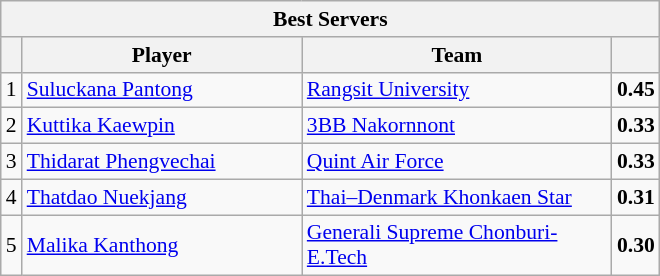<table class="wikitable sortable" style=font-size:90%>
<tr>
<th colspan=4>Best Servers</th>
</tr>
<tr>
<th></th>
<th width=180>Player</th>
<th width=200>Team</th>
<th width=20></th>
</tr>
<tr>
<td align=center>1</td>
<td> <a href='#'>Suluckana Pantong</a></td>
<td><a href='#'>Rangsit University</a></td>
<td align=center><strong>0.45</strong></td>
</tr>
<tr>
<td align=center>2</td>
<td> <a href='#'>Kuttika Kaewpin</a></td>
<td><a href='#'>3BB Nakornnont</a></td>
<td align=center><strong>0.33</strong></td>
</tr>
<tr>
<td align=center>3</td>
<td> <a href='#'>Thidarat Phengvechai</a></td>
<td><a href='#'>Quint Air Force</a></td>
<td align=center><strong>0.33</strong></td>
</tr>
<tr>
<td align=center>4</td>
<td> <a href='#'>Thatdao Nuekjang</a></td>
<td><a href='#'>Thai–Denmark Khonkaen Star</a></td>
<td align=center><strong>0.31</strong></td>
</tr>
<tr>
<td align=center>5</td>
<td> <a href='#'>Malika Kanthong</a></td>
<td><a href='#'>Generali Supreme Chonburi-E.Tech</a></td>
<td align=center><strong>0.30</strong></td>
</tr>
</table>
